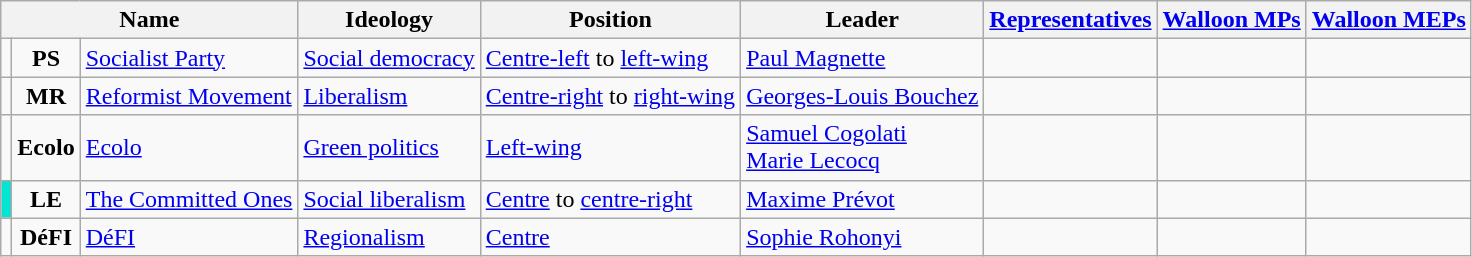<table class="wikitable">
<tr>
<th colspan="3">Name</th>
<th>Ideology</th>
<th>Position</th>
<th>Leader</th>
<th><a href='#'>Representatives</a></th>
<th><a href='#'>Walloon MPs</a></th>
<th><a href='#'>Walloon MEPs</a></th>
</tr>
<tr>
<td bgcolor=></td>
<td align=center><strong>PS</strong></td>
<td><a href='#'>Socialist Party</a><br></td>
<td><a href='#'>Social democracy</a></td>
<td><a href='#'>Centre-left</a> to <a href='#'>left-wing</a></td>
<td><a href='#'>Paul Magnette</a></td>
<td></td>
<td></td>
<td></td>
</tr>
<tr>
<td bgcolor=></td>
<td align=center><strong>MR</strong></td>
<td><a href='#'>Reformist Movement</a><br></td>
<td><a href='#'>Liberalism</a></td>
<td><a href='#'>Centre-right</a> to <a href='#'>right-wing</a></td>
<td><a href='#'>Georges-Louis Bouchez</a></td>
<td></td>
<td></td>
<td></td>
</tr>
<tr>
<td bgcolor=></td>
<td align=center><strong>Ecolo</strong></td>
<td><a href='#'>Ecolo</a><br></td>
<td><a href='#'>Green politics</a></td>
<td><a href='#'>Left-wing</a></td>
<td><a href='#'>Samuel Cogolati</a><br><a href='#'>Marie Lecocq</a></td>
<td></td>
<td></td>
<td></td>
</tr>
<tr>
<td bgcolor=02E5D2></td>
<td align=center><strong>LE</strong></td>
<td><a href='#'>The Committed Ones</a><br></td>
<td><a href='#'>Social liberalism</a></td>
<td><a href='#'>Centre</a> to <a href='#'>centre-right</a></td>
<td><a href='#'>Maxime Prévot</a></td>
<td></td>
<td></td>
<td></td>
</tr>
<tr>
<td bgcolor=></td>
<td align=center><strong>DéFI</strong></td>
<td><a href='#'>DéFI</a><br></td>
<td><a href='#'>Regionalism</a></td>
<td><a href='#'>Centre</a></td>
<td><a href='#'>Sophie Rohonyi</a></td>
<td></td>
<td></td>
<td></td>
</tr>
</table>
